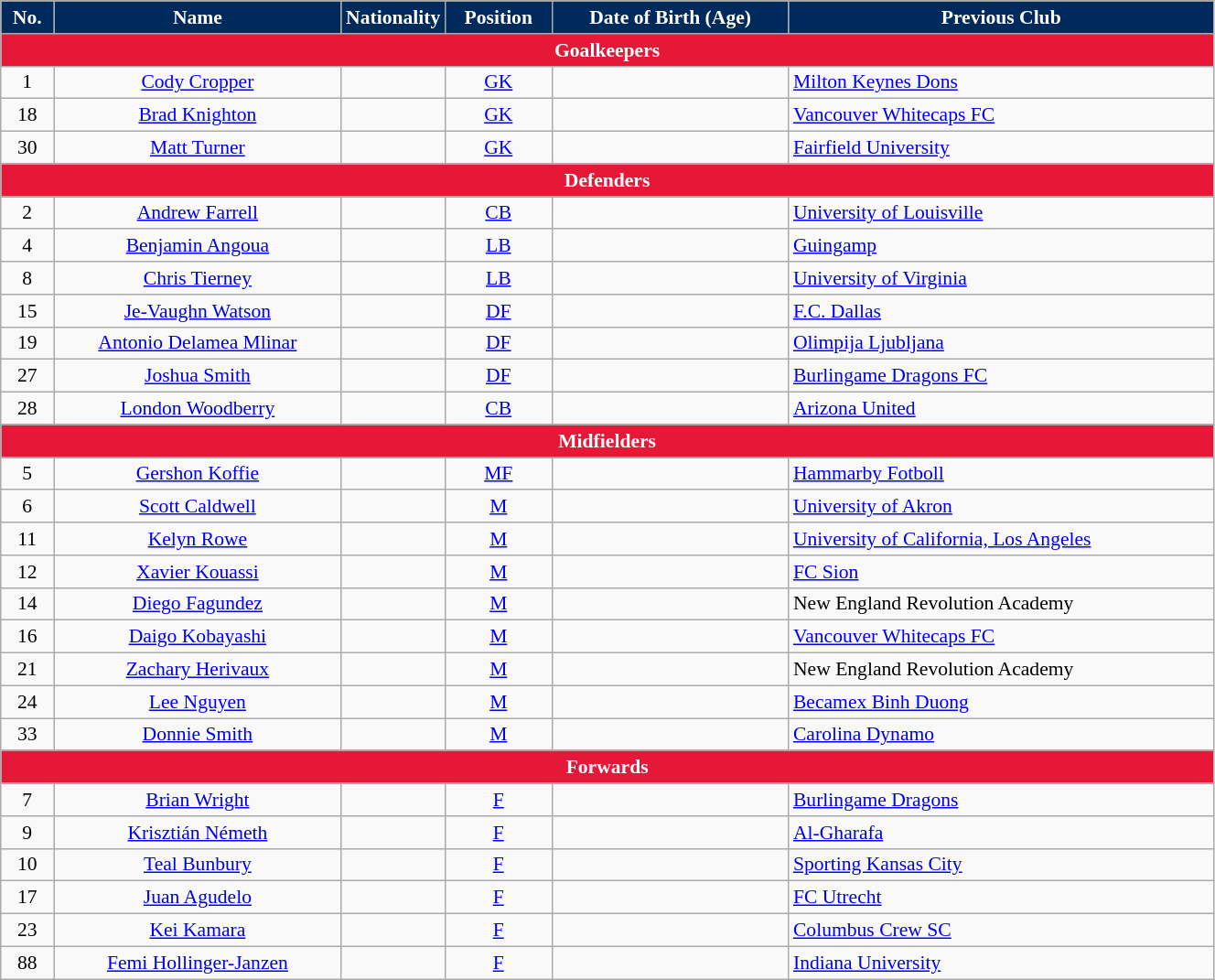<table class="wikitable" style="text-align:center; font-size:90%; width:70%;">
<tr>
<th style="background:#002A5C; color:white; text-align:center;">No.</th>
<th style="background:#002A5C; color:white; text-align:center;">Name</th>
<th style="background:#002A5C; width:5%;color:white; text-align:center;">Nationality</th>
<th style="background:#002A5C; color:white; text-align:center;">Position</th>
<th style="background:#002A5C; color:white; text-align:center;">Date of Birth (Age)</th>
<th style="background:#002A5C; color:white; text-align:center;">Previous Club</th>
</tr>
<tr>
<th colspan="6" style="background:#E51937; color:white; text-align:center;">Goalkeepers</th>
</tr>
<tr>
<td>1</td>
<td><a href='#'>Cody Cropper</a></td>
<td></td>
<td><a href='#'>GK</a></td>
<td></td>
<td align=left> <a href='#'>Milton Keynes Dons</a></td>
</tr>
<tr>
<td>18</td>
<td><a href='#'>Brad Knighton</a></td>
<td></td>
<td><a href='#'>GK</a></td>
<td></td>
<td align=left> <a href='#'>Vancouver Whitecaps FC</a></td>
</tr>
<tr>
<td>30</td>
<td><a href='#'>Matt Turner</a></td>
<td></td>
<td><a href='#'>GK</a></td>
<td></td>
<td align=left> <a href='#'>Fairfield University</a></td>
</tr>
<tr>
<th colspan="6" style="background:#E51937; color:white; text-align:center;">Defenders</th>
</tr>
<tr>
<td>2</td>
<td><a href='#'>Andrew Farrell</a></td>
<td></td>
<td><a href='#'>CB</a></td>
<td></td>
<td align=left> <a href='#'>University of Louisville</a></td>
</tr>
<tr>
<td>4</td>
<td><a href='#'>Benjamin Angoua</a></td>
<td></td>
<td><a href='#'>LB</a></td>
<td></td>
<td align=left> <a href='#'>Guingamp</a></td>
</tr>
<tr>
<td>8</td>
<td><a href='#'>Chris Tierney</a></td>
<td></td>
<td><a href='#'>LB</a></td>
<td></td>
<td align=left> <a href='#'>University of Virginia</a></td>
</tr>
<tr>
<td>15</td>
<td><a href='#'>Je-Vaughn Watson</a></td>
<td></td>
<td><a href='#'>DF</a></td>
<td></td>
<td align=left> <a href='#'>F.C. Dallas</a></td>
</tr>
<tr>
<td>19</td>
<td><a href='#'>Antonio Delamea Mlinar</a></td>
<td></td>
<td><a href='#'>DF</a></td>
<td></td>
<td align=left> <a href='#'>Olimpija Ljubljana</a></td>
</tr>
<tr>
<td>27</td>
<td><a href='#'>Joshua Smith</a></td>
<td></td>
<td><a href='#'>DF</a></td>
<td></td>
<td align=left> <a href='#'>Burlingame Dragons FC</a></td>
</tr>
<tr>
<td>28</td>
<td><a href='#'>London Woodberry</a></td>
<td></td>
<td><a href='#'>CB</a></td>
<td></td>
<td align=left> <a href='#'>Arizona United</a></td>
</tr>
<tr>
<th colspan="6" style="background:#E51937; color:white; text-align:center;">Midfielders</th>
</tr>
<tr>
<td>5</td>
<td><a href='#'>Gershon Koffie</a></td>
<td></td>
<td><a href='#'>MF</a></td>
<td></td>
<td align=left> <a href='#'>Hammarby Fotboll</a></td>
</tr>
<tr>
<td>6</td>
<td><a href='#'>Scott Caldwell</a></td>
<td></td>
<td><a href='#'>M</a></td>
<td></td>
<td align=left> <a href='#'>University of Akron</a></td>
</tr>
<tr>
<td>11</td>
<td><a href='#'>Kelyn Rowe</a></td>
<td></td>
<td><a href='#'>M</a></td>
<td></td>
<td align=left> <a href='#'>University of California, Los Angeles</a></td>
</tr>
<tr>
<td>12</td>
<td><a href='#'>Xavier Kouassi</a></td>
<td></td>
<td><a href='#'>M</a></td>
<td></td>
<td align=left> <a href='#'>FC Sion</a></td>
</tr>
<tr>
<td>14</td>
<td><a href='#'>Diego Fagundez</a></td>
<td></td>
<td><a href='#'>M</a></td>
<td></td>
<td align=left> New England Revolution Academy</td>
</tr>
<tr>
<td>16</td>
<td><a href='#'>Daigo Kobayashi</a></td>
<td></td>
<td><a href='#'>M</a></td>
<td></td>
<td align=left> <a href='#'>Vancouver Whitecaps FC</a></td>
</tr>
<tr>
<td>21</td>
<td><a href='#'>Zachary Herivaux</a></td>
<td></td>
<td><a href='#'>M</a></td>
<td></td>
<td align=left> New England Revolution Academy</td>
</tr>
<tr>
<td>24</td>
<td><a href='#'>Lee Nguyen</a></td>
<td></td>
<td><a href='#'>M</a></td>
<td></td>
<td align=left> <a href='#'>Becamex Binh Duong</a></td>
</tr>
<tr>
<td>33</td>
<td><a href='#'>Donnie Smith</a></td>
<td></td>
<td><a href='#'>M</a></td>
<td></td>
<td align=left> <a href='#'>Carolina Dynamo</a></td>
</tr>
<tr>
<th colspan="6" style="background:#E51937; color:white; text-align:center;">Forwards</th>
</tr>
<tr>
<td>7</td>
<td><a href='#'>Brian Wright</a></td>
<td></td>
<td><a href='#'>F</a></td>
<td></td>
<td align=left> <a href='#'>Burlingame Dragons</a></td>
</tr>
<tr>
<td>9</td>
<td><a href='#'>Krisztián Németh</a></td>
<td></td>
<td><a href='#'>F</a></td>
<td></td>
<td align=left> <a href='#'>Al-Gharafa</a></td>
</tr>
<tr>
<td>10</td>
<td><a href='#'>Teal Bunbury</a></td>
<td></td>
<td><a href='#'>F</a></td>
<td></td>
<td align=left> <a href='#'>Sporting Kansas City</a></td>
</tr>
<tr>
<td>17</td>
<td><a href='#'>Juan Agudelo</a></td>
<td></td>
<td><a href='#'>F</a></td>
<td></td>
<td align=left> <a href='#'>FC Utrecht</a></td>
</tr>
<tr>
<td>23</td>
<td><a href='#'>Kei Kamara</a></td>
<td></td>
<td><a href='#'>F</a></td>
<td></td>
<td align=left> <a href='#'>Columbus Crew SC</a></td>
</tr>
<tr>
<td>88</td>
<td><a href='#'>Femi Hollinger-Janzen</a></td>
<td></td>
<td><a href='#'>F</a></td>
<td></td>
<td align=left> <a href='#'>Indiana University</a></td>
</tr>
</table>
